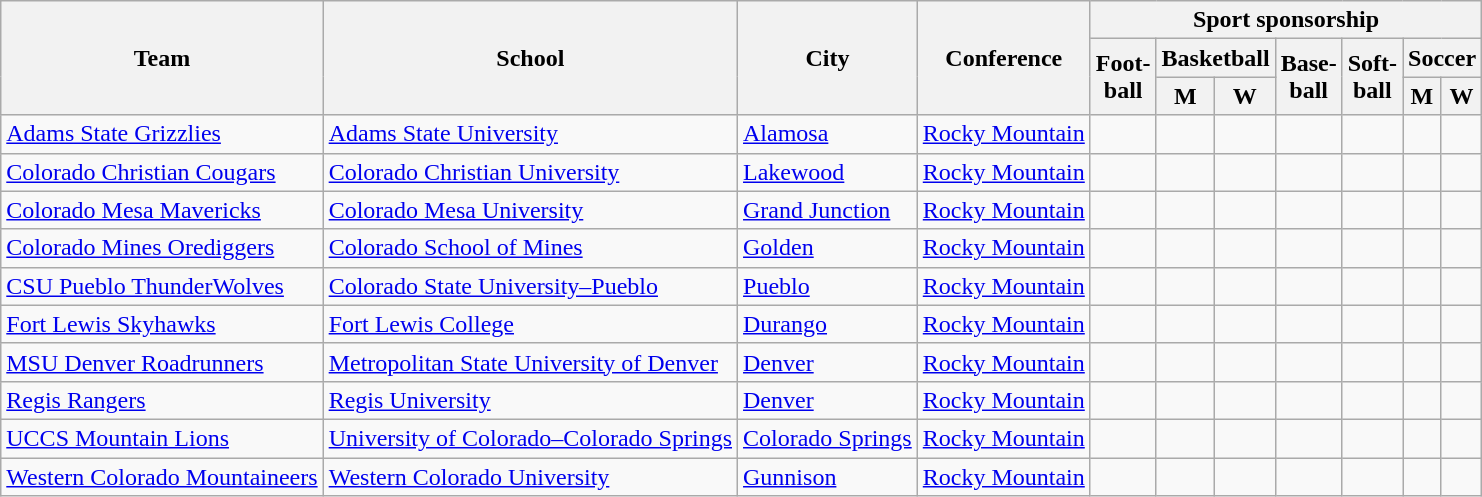<table class="sortable wikitable">
<tr>
<th rowspan=3>Team</th>
<th rowspan=3>School</th>
<th rowspan=3>City</th>
<th rowspan=3>Conference</th>
<th colspan=7>Sport sponsorship</th>
</tr>
<tr>
<th rowspan=2>Foot-<br>ball</th>
<th colspan=2>Basketball</th>
<th rowspan=2>Base-<br>ball</th>
<th rowspan=2>Soft-<br>ball</th>
<th colspan=2>Soccer</th>
</tr>
<tr>
<th>M</th>
<th>W</th>
<th>M</th>
<th>W</th>
</tr>
<tr>
<td><a href='#'>Adams State Grizzlies</a></td>
<td><a href='#'>Adams State University</a></td>
<td><a href='#'>Alamosa</a></td>
<td><a href='#'>Rocky Mountain</a></td>
<td></td>
<td></td>
<td></td>
<td></td>
<td></td>
<td></td>
<td></td>
</tr>
<tr>
<td><a href='#'>Colorado Christian Cougars</a></td>
<td><a href='#'>Colorado Christian University</a></td>
<td><a href='#'>Lakewood</a></td>
<td><a href='#'>Rocky Mountain</a></td>
<td></td>
<td></td>
<td></td>
<td></td>
<td></td>
<td></td>
<td></td>
</tr>
<tr>
<td><a href='#'>Colorado Mesa Mavericks</a></td>
<td><a href='#'>Colorado Mesa University</a></td>
<td><a href='#'>Grand Junction</a></td>
<td><a href='#'>Rocky Mountain</a></td>
<td></td>
<td></td>
<td></td>
<td></td>
<td></td>
<td></td>
<td></td>
</tr>
<tr>
<td><a href='#'>Colorado Mines Orediggers</a></td>
<td><a href='#'>Colorado School of Mines</a></td>
<td><a href='#'>Golden</a></td>
<td><a href='#'>Rocky Mountain</a></td>
<td></td>
<td></td>
<td></td>
<td></td>
<td></td>
<td></td>
<td></td>
</tr>
<tr>
<td><a href='#'>CSU Pueblo ThunderWolves</a></td>
<td><a href='#'>Colorado State University–Pueblo</a></td>
<td><a href='#'>Pueblo</a></td>
<td><a href='#'>Rocky Mountain</a></td>
<td></td>
<td></td>
<td></td>
<td></td>
<td></td>
<td></td>
<td></td>
</tr>
<tr>
<td><a href='#'>Fort Lewis Skyhawks</a></td>
<td><a href='#'>Fort Lewis College</a></td>
<td><a href='#'>Durango</a></td>
<td><a href='#'>Rocky Mountain</a></td>
<td></td>
<td></td>
<td></td>
<td></td>
<td></td>
<td></td>
<td></td>
</tr>
<tr>
<td><a href='#'>MSU Denver Roadrunners</a></td>
<td><a href='#'>Metropolitan State University of Denver</a></td>
<td><a href='#'>Denver</a></td>
<td><a href='#'>Rocky Mountain</a></td>
<td></td>
<td></td>
<td></td>
<td></td>
<td></td>
<td></td>
<td></td>
</tr>
<tr>
<td><a href='#'>Regis Rangers</a></td>
<td><a href='#'>Regis University</a></td>
<td><a href='#'>Denver</a></td>
<td><a href='#'>Rocky Mountain</a></td>
<td></td>
<td></td>
<td></td>
<td></td>
<td></td>
<td></td>
<td></td>
</tr>
<tr>
<td><a href='#'>UCCS Mountain Lions</a></td>
<td><a href='#'>University of Colorado–Colorado Springs</a></td>
<td><a href='#'>Colorado Springs</a></td>
<td><a href='#'>Rocky Mountain</a></td>
<td></td>
<td></td>
<td></td>
<td></td>
<td></td>
<td></td>
<td></td>
</tr>
<tr>
<td><a href='#'>Western Colorado Mountaineers</a></td>
<td><a href='#'>Western Colorado University</a></td>
<td><a href='#'>Gunnison</a></td>
<td><a href='#'>Rocky Mountain</a></td>
<td></td>
<td></td>
<td></td>
<td></td>
<td></td>
<td></td>
<td></td>
</tr>
</table>
